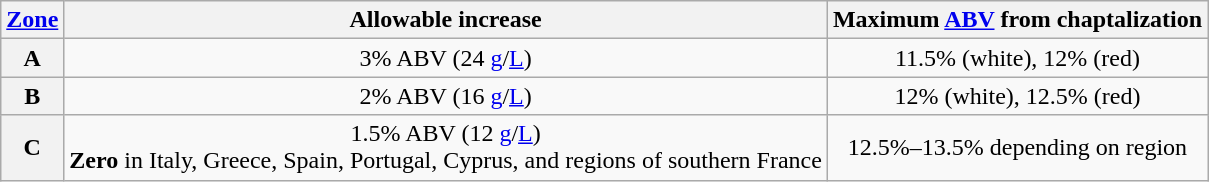<table class="wikitable" style="text-align:center">
<tr>
<th><a href='#'>Zone</a></th>
<th>Allowable increase</th>
<th>Maximum <a href='#'>ABV</a> from chaptalization</th>
</tr>
<tr>
<th>A</th>
<td>3% ABV (24 <a href='#'>g</a>/<a href='#'>L</a>)</td>
<td>11.5% (white), 12% (red)</td>
</tr>
<tr>
<th>B</th>
<td>2% ABV (16 <a href='#'>g</a>/<a href='#'>L</a>)</td>
<td>12% (white), 12.5% (red)</td>
</tr>
<tr>
<th>C</th>
<td>1.5% ABV (12 <a href='#'>g</a>/<a href='#'>L</a>)<br><strong>Zero</strong> in Italy, Greece, Spain, Portugal, Cyprus, and regions of southern France</td>
<td>12.5%–13.5% depending on region</td>
</tr>
</table>
